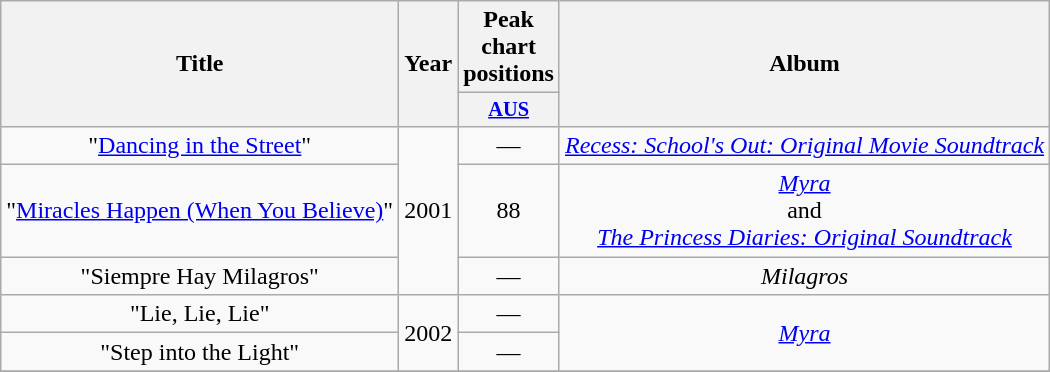<table class="wikitable plainrowheaders" style="text-align:center;">
<tr>
<th rowspan="2">Title</th>
<th rowspan="2">Year</th>
<th colspan="1">Peak chart positions</th>
<th rowspan="2">Album</th>
</tr>
<tr>
<th scope="col" style="width:3em; font-size:85%"><a href='#'>AUS</a><br></th>
</tr>
<tr>
<td>"<a href='#'>Dancing in the Street</a>"</td>
<td rowspan="3">2001</td>
<td>—</td>
<td><em><a href='#'>Recess: School's Out: Original Movie Soundtrack</a></em></td>
</tr>
<tr>
<td>"<a href='#'>Miracles Happen (When You Believe)</a>"</td>
<td>88</td>
<td><em><a href='#'>Myra</a></em> <br> and <br> <em><a href='#'>The Princess Diaries: Original Soundtrack</a></em></td>
</tr>
<tr>
<td>"Siempre Hay Milagros"</td>
<td>—</td>
<td><em>Milagros</em></td>
</tr>
<tr>
<td>"Lie, Lie, Lie"</td>
<td rowspan="2">2002</td>
<td>—</td>
<td rowspan="2"><a href='#'><em>Myra</em></a></td>
</tr>
<tr>
<td>"Step into the Light"</td>
<td>—</td>
</tr>
<tr>
</tr>
<tr>
</tr>
</table>
